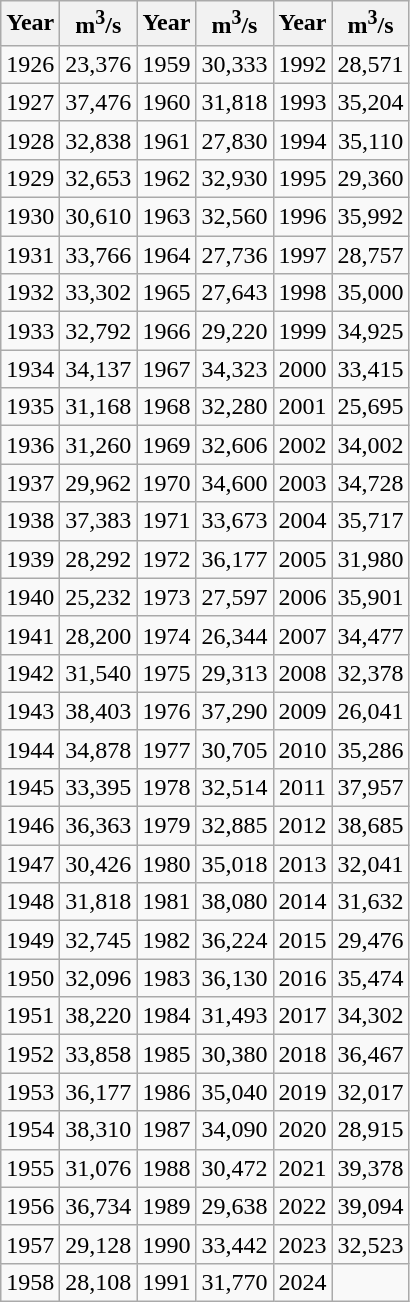<table class="wikitable" style="text-align:center;">
<tr>
<th>Year</th>
<th>m<sup>3</sup>/s</th>
<th>Year</th>
<th>m<sup>3</sup>/s</th>
<th>Year</th>
<th>m<sup>3</sup>/s</th>
</tr>
<tr>
<td>1926</td>
<td>23,376</td>
<td>1959</td>
<td>30,333</td>
<td>1992</td>
<td>28,571</td>
</tr>
<tr>
<td>1927</td>
<td>37,476</td>
<td>1960</td>
<td>31,818</td>
<td>1993</td>
<td>35,204</td>
</tr>
<tr>
<td>1928</td>
<td>32,838</td>
<td>1961</td>
<td>27,830</td>
<td>1994</td>
<td>35,110</td>
</tr>
<tr>
<td>1929</td>
<td>32,653</td>
<td>1962</td>
<td>32,930</td>
<td>1995</td>
<td>29,360</td>
</tr>
<tr>
<td>1930</td>
<td>30,610</td>
<td>1963</td>
<td>32,560</td>
<td>1996</td>
<td>35,992</td>
</tr>
<tr>
<td>1931</td>
<td>33,766</td>
<td>1964</td>
<td>27,736</td>
<td>1997</td>
<td>28,757</td>
</tr>
<tr>
<td>1932</td>
<td>33,302</td>
<td>1965</td>
<td>27,643</td>
<td>1998</td>
<td>35,000</td>
</tr>
<tr>
<td>1933</td>
<td>32,792</td>
<td>1966</td>
<td>29,220</td>
<td>1999</td>
<td>34,925</td>
</tr>
<tr>
<td>1934</td>
<td>34,137</td>
<td>1967</td>
<td>34,323</td>
<td>2000</td>
<td>33,415</td>
</tr>
<tr>
<td>1935</td>
<td>31,168</td>
<td>1968</td>
<td>32,280</td>
<td>2001</td>
<td>25,695</td>
</tr>
<tr>
<td>1936</td>
<td>31,260</td>
<td>1969</td>
<td>32,606</td>
<td>2002</td>
<td>34,002</td>
</tr>
<tr>
<td>1937</td>
<td>29,962</td>
<td>1970</td>
<td>34,600</td>
<td>2003</td>
<td>34,728</td>
</tr>
<tr>
<td>1938</td>
<td>37,383</td>
<td>1971</td>
<td>33,673</td>
<td>2004</td>
<td>35,717</td>
</tr>
<tr>
<td>1939</td>
<td>28,292</td>
<td>1972</td>
<td>36,177</td>
<td>2005</td>
<td>31,980</td>
</tr>
<tr>
<td>1940</td>
<td>25,232</td>
<td>1973</td>
<td>27,597</td>
<td>2006</td>
<td>35,901</td>
</tr>
<tr>
<td>1941</td>
<td>28,200</td>
<td>1974</td>
<td>26,344</td>
<td>2007</td>
<td>34,477</td>
</tr>
<tr>
<td>1942</td>
<td>31,540</td>
<td>1975</td>
<td>29,313</td>
<td>2008</td>
<td>32,378</td>
</tr>
<tr>
<td>1943</td>
<td>38,403</td>
<td>1976</td>
<td>37,290</td>
<td>2009</td>
<td>26,041</td>
</tr>
<tr>
<td>1944</td>
<td>34,878</td>
<td>1977</td>
<td>30,705</td>
<td>2010</td>
<td>35,286</td>
</tr>
<tr>
<td>1945</td>
<td>33,395</td>
<td>1978</td>
<td>32,514</td>
<td>2011</td>
<td>37,957</td>
</tr>
<tr>
<td>1946</td>
<td>36,363</td>
<td>1979</td>
<td>32,885</td>
<td>2012</td>
<td>38,685</td>
</tr>
<tr>
<td>1947</td>
<td>30,426</td>
<td>1980</td>
<td>35,018</td>
<td>2013</td>
<td>32,041</td>
</tr>
<tr>
<td>1948</td>
<td>31,818</td>
<td>1981</td>
<td>38,080</td>
<td>2014</td>
<td>31,632</td>
</tr>
<tr>
<td>1949</td>
<td>32,745</td>
<td>1982</td>
<td>36,224</td>
<td>2015</td>
<td>29,476</td>
</tr>
<tr>
<td>1950</td>
<td>32,096</td>
<td>1983</td>
<td>36,130</td>
<td>2016</td>
<td>35,474</td>
</tr>
<tr>
<td>1951</td>
<td>38,220</td>
<td>1984</td>
<td>31,493</td>
<td>2017</td>
<td>34,302</td>
</tr>
<tr>
<td>1952</td>
<td>33,858</td>
<td>1985</td>
<td>30,380</td>
<td>2018</td>
<td>36,467</td>
</tr>
<tr>
<td>1953</td>
<td>36,177</td>
<td>1986</td>
<td>35,040</td>
<td>2019</td>
<td>32,017</td>
</tr>
<tr>
<td>1954</td>
<td>38,310</td>
<td>1987</td>
<td>34,090</td>
<td>2020</td>
<td>28,915</td>
</tr>
<tr>
<td>1955</td>
<td>31,076</td>
<td>1988</td>
<td>30,472</td>
<td>2021</td>
<td>39,378</td>
</tr>
<tr>
<td>1956</td>
<td>36,734</td>
<td>1989</td>
<td>29,638</td>
<td>2022</td>
<td>39,094</td>
</tr>
<tr>
<td>1957</td>
<td>29,128</td>
<td>1990</td>
<td>33,442</td>
<td>2023</td>
<td>32,523</td>
</tr>
<tr>
<td>1958</td>
<td>28,108</td>
<td>1991</td>
<td>31,770</td>
<td>2024</td>
<td></td>
</tr>
</table>
